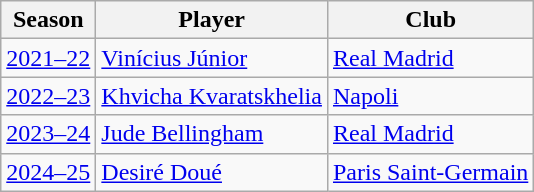<table class="sortable wikitable">
<tr>
<th>Season</th>
<th>Player</th>
<th>Club</th>
</tr>
<tr>
<td align="center"><a href='#'>2021–22</a></td>
<td> <a href='#'>Vinícius Júnior</a></td>
<td> <a href='#'>Real Madrid</a></td>
</tr>
<tr>
<td align="center"><a href='#'>2022–23</a></td>
<td> <a href='#'>Khvicha Kvaratskhelia</a></td>
<td> <a href='#'>Napoli</a></td>
</tr>
<tr>
<td align="center"><a href='#'>2023–24</a></td>
<td> <a href='#'>Jude Bellingham</a></td>
<td> <a href='#'>Real Madrid</a></td>
</tr>
<tr>
<td align="center"><a href='#'>2024–25</a></td>
<td> <a href='#'>Desiré Doué</a></td>
<td> <a href='#'>Paris Saint-Germain</a></td>
</tr>
</table>
